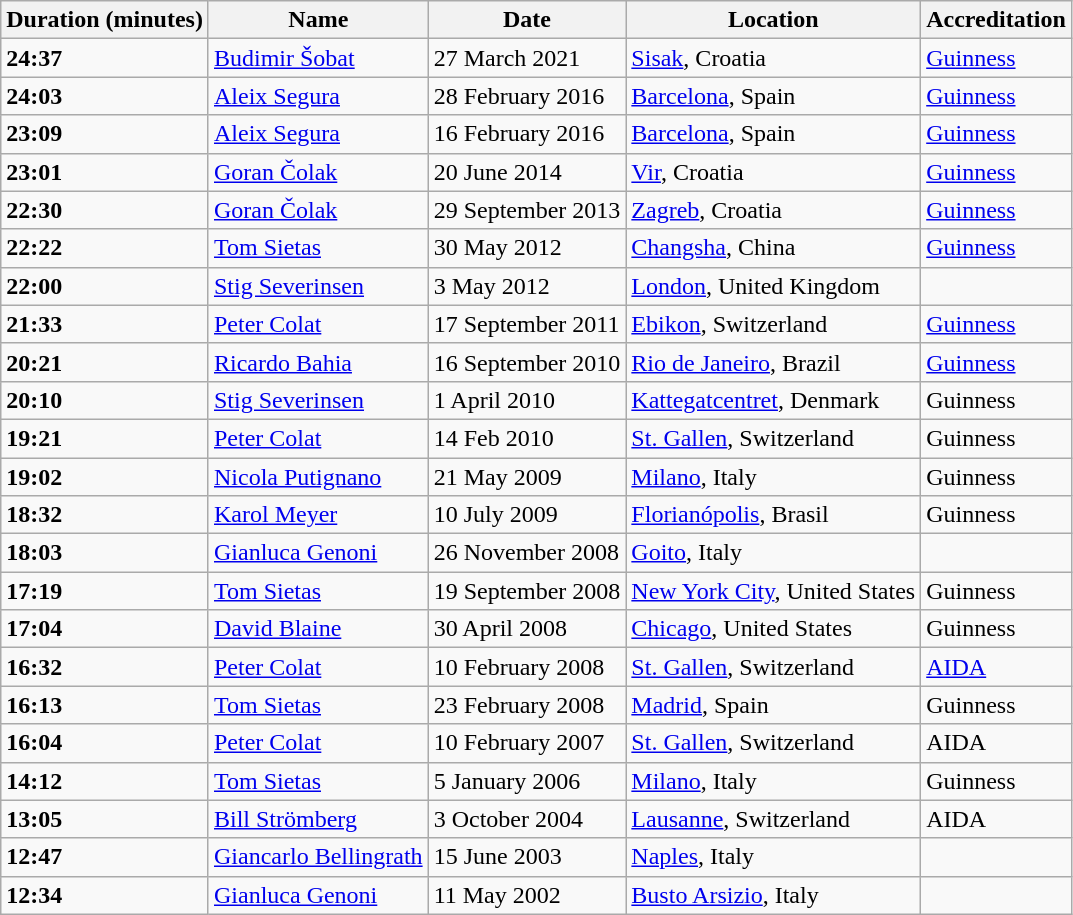<table class="wikitable">
<tr>
<th>Duration (minutes)</th>
<th>Name</th>
<th>Date</th>
<th>Location</th>
<th>Accreditation</th>
</tr>
<tr>
<td><strong>24:37</strong></td>
<td><a href='#'>Budimir Šobat</a></td>
<td>27 March 2021</td>
<td><a href='#'>Sisak</a>, Croatia</td>
<td><a href='#'>Guinness</a></td>
</tr>
<tr>
<td><strong>24:03</strong></td>
<td><a href='#'>Aleix Segura</a></td>
<td>28 February 2016</td>
<td><a href='#'>Barcelona</a>, Spain</td>
<td><a href='#'>Guinness</a></td>
</tr>
<tr>
<td><strong>23:09</strong></td>
<td><a href='#'>Aleix Segura</a></td>
<td>16 February 2016</td>
<td><a href='#'>Barcelona</a>, Spain</td>
<td><a href='#'>Guinness</a></td>
</tr>
<tr>
<td><strong>23:01</strong></td>
<td><a href='#'>Goran Čolak</a></td>
<td>20 June 2014</td>
<td><a href='#'>Vir</a>, Croatia</td>
<td><a href='#'>Guinness</a></td>
</tr>
<tr>
<td><strong>22:30</strong></td>
<td><a href='#'>Goran Čolak</a></td>
<td>29 September 2013</td>
<td><a href='#'>Zagreb</a>, Croatia</td>
<td><a href='#'>Guinness</a></td>
</tr>
<tr>
<td><strong>22:22</strong></td>
<td><a href='#'>Tom Sietas</a></td>
<td>30 May 2012</td>
<td><a href='#'>Changsha</a>, China</td>
<td><a href='#'>Guinness</a></td>
</tr>
<tr>
<td><strong>22:00</strong></td>
<td><a href='#'>Stig Severinsen</a></td>
<td>3 May 2012</td>
<td><a href='#'>London</a>, United Kingdom</td>
<td></td>
</tr>
<tr>
<td><strong>21:33</strong></td>
<td><a href='#'>Peter Colat</a></td>
<td>17 September 2011</td>
<td><a href='#'>Ebikon</a>, Switzerland</td>
<td><a href='#'>Guinness</a></td>
</tr>
<tr>
<td><strong>20:21</strong></td>
<td><a href='#'>Ricardo Bahia</a></td>
<td>16 September 2010</td>
<td><a href='#'>Rio de Janeiro</a>, Brazil</td>
<td><a href='#'>Guinness</a></td>
</tr>
<tr>
<td><strong>20:10</strong></td>
<td><a href='#'>Stig Severinsen</a></td>
<td>1 April 2010</td>
<td><a href='#'>Kattegatcentret</a>, Denmark</td>
<td>Guinness</td>
</tr>
<tr>
<td><strong>19:21</strong></td>
<td><a href='#'>Peter Colat</a></td>
<td>14 Feb 2010</td>
<td><a href='#'>St. Gallen</a>, Switzerland</td>
<td>Guinness</td>
</tr>
<tr>
<td><strong>19:02</strong></td>
<td><a href='#'>Nicola Putignano</a></td>
<td>21 May 2009</td>
<td><a href='#'>Milano</a>, Italy</td>
<td>Guinness</td>
</tr>
<tr>
<td><strong>18:32</strong></td>
<td><a href='#'>Karol Meyer</a></td>
<td>10 July 2009</td>
<td><a href='#'>Florianópolis</a>, Brasil</td>
<td>Guinness</td>
</tr>
<tr>
<td><strong>18:03</strong></td>
<td><a href='#'>Gianluca Genoni</a></td>
<td>26 November 2008</td>
<td><a href='#'>Goito</a>, Italy</td>
<td></td>
</tr>
<tr>
<td><strong>17:19</strong></td>
<td><a href='#'>Tom Sietas</a></td>
<td>19 September 2008</td>
<td><a href='#'>New York City</a>, United States</td>
<td>Guinness</td>
</tr>
<tr>
<td><strong>17:04</strong></td>
<td><a href='#'>David Blaine</a></td>
<td>30 April 2008</td>
<td><a href='#'>Chicago</a>, United States</td>
<td>Guinness</td>
</tr>
<tr>
<td><strong>16:32</strong></td>
<td><a href='#'>Peter Colat</a></td>
<td>10 February 2008</td>
<td><a href='#'>St. Gallen</a>, Switzerland</td>
<td><a href='#'>AIDA</a></td>
</tr>
<tr>
<td><strong>16:13</strong></td>
<td><a href='#'>Tom Sietas</a></td>
<td>23 February 2008</td>
<td><a href='#'>Madrid</a>, Spain</td>
<td>Guinness</td>
</tr>
<tr>
<td><strong>16:04</strong></td>
<td><a href='#'>Peter Colat</a></td>
<td>10 February 2007</td>
<td><a href='#'>St. Gallen</a>, Switzerland</td>
<td>AIDA</td>
</tr>
<tr>
<td><strong>14:12</strong></td>
<td><a href='#'>Tom Sietas</a></td>
<td>5 January 2006</td>
<td><a href='#'>Milano</a>, Italy</td>
<td>Guinness</td>
</tr>
<tr>
<td><strong>13:05</strong></td>
<td><a href='#'>Bill Strömberg</a></td>
<td>3 October 2004</td>
<td><a href='#'>Lausanne</a>, Switzerland</td>
<td>AIDA</td>
</tr>
<tr>
<td><strong>12:47</strong></td>
<td><a href='#'>Giancarlo Bellingrath</a></td>
<td>15 June 2003</td>
<td><a href='#'>Naples</a>, Italy</td>
<td></td>
</tr>
<tr>
<td><strong>12:34</strong></td>
<td><a href='#'>Gianluca Genoni</a></td>
<td>11 May 2002</td>
<td><a href='#'>Busto Arsizio</a>, Italy</td>
<td></td>
</tr>
</table>
